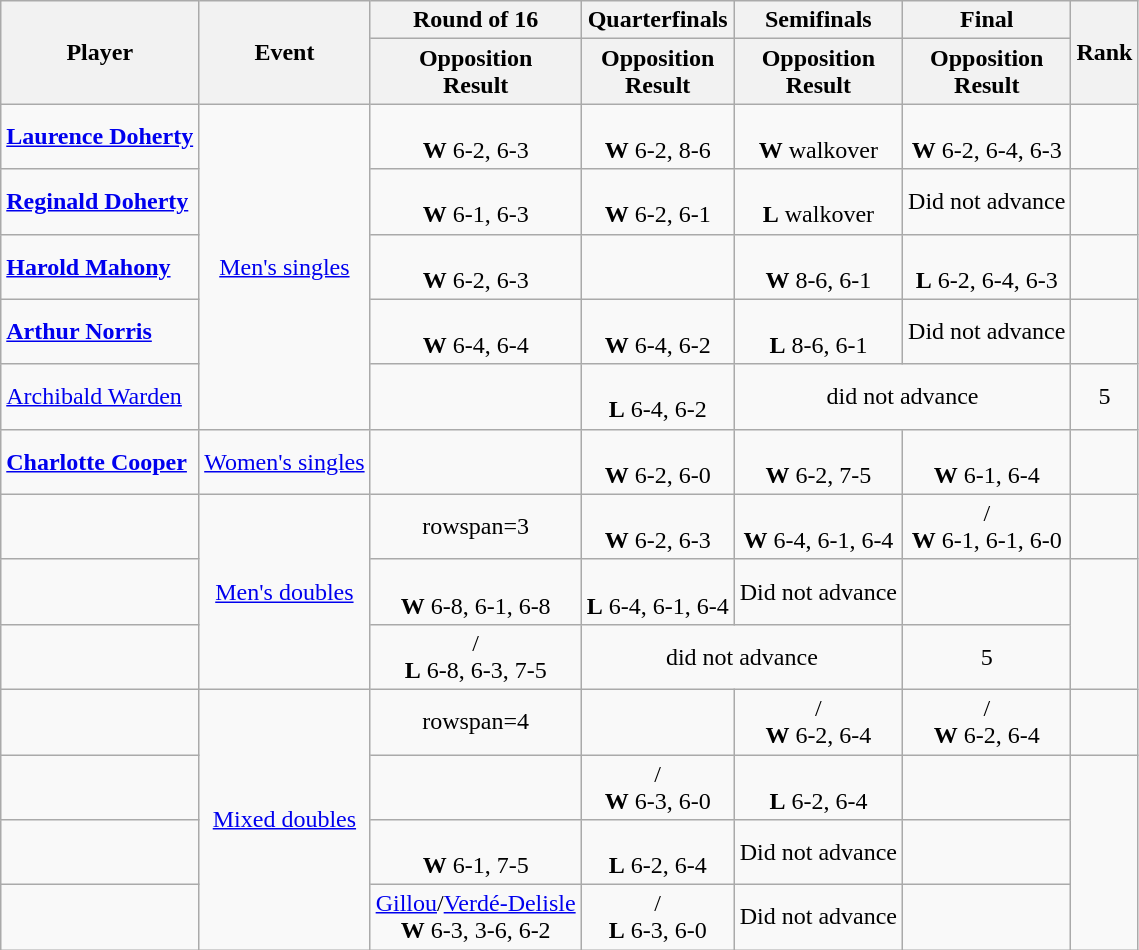<table class="wikitable sortable" style="text-align:center">
<tr>
<th rowspan=2>Player</th>
<th rowspan=2>Event</th>
<th>Round of 16</th>
<th>Quarterfinals</th>
<th>Semifinals</th>
<th>Final</th>
<th rowspan=2>Rank</th>
</tr>
<tr>
<th>Opposition <br> Result</th>
<th>Opposition <br> Result</th>
<th>Opposition <br> Result</th>
<th>Opposition <br> Result</th>
</tr>
<tr>
<td align=left><strong><a href='#'>Laurence Doherty</a></strong></td>
<td rowspan=5><a href='#'>Men's singles</a></td>
<td> <br> <strong>W</strong> 6-2, 6-3</td>
<td> <br> <strong>W</strong> 6-2, 8-6</td>
<td> <br> <strong>W</strong> walkover</td>
<td> <br> <strong>W</strong> 6-2, 6-4, 6-3</td>
<td></td>
</tr>
<tr>
<td align=left><strong><a href='#'>Reginald Doherty</a></strong></td>
<td> <br> <strong>W</strong> 6-1, 6-3</td>
<td> <br> <strong>W</strong> 6-2, 6-1</td>
<td> <br> <strong>L</strong> walkover</td>
<td>Did not advance</td>
<td></td>
</tr>
<tr>
<td align=left><strong><a href='#'>Harold Mahony</a></strong></td>
<td> <br> <strong>W</strong> 6-2, 6-3</td>
<td></td>
<td> <br> <strong>W</strong> 8-6, 6-1</td>
<td> <br> <strong>L</strong> 6-2, 6-4, 6-3</td>
<td></td>
</tr>
<tr>
<td align=left><strong><a href='#'>Arthur Norris</a></strong></td>
<td> <br> <strong>W</strong> 6-4, 6-4</td>
<td> <br> <strong>W</strong> 6-4, 6-2</td>
<td> <br> <strong>L</strong> 8-6, 6-1</td>
<td>Did not advance</td>
<td></td>
</tr>
<tr>
<td align=left><a href='#'>Archibald Warden</a></td>
<td></td>
<td> <br> <strong>L</strong> 6-4, 6-2</td>
<td colspan=2>did not advance</td>
<td>5</td>
</tr>
<tr>
<td align=left><strong><a href='#'>Charlotte Cooper</a></strong></td>
<td><a href='#'>Women's singles</a></td>
<td></td>
<td> <br> <strong>W</strong> 6-2, 6-0</td>
<td> <br> <strong>W</strong> 6-2, 7-5</td>
<td> <br> <strong>W</strong> 6-1, 6-4</td>
<td></td>
</tr>
<tr>
<td align=left><strong></strong></td>
<td rowspan=3><a href='#'>Men's doubles</a></td>
<td>rowspan=3 </td>
<td> <br> <strong>W</strong> 6-2, 6-3</td>
<td> <br> <strong>W</strong> 6-4, 6-1, 6-4</td>
<td>/ <br> <strong>W</strong> 6-1, 6-1, 6-0</td>
<td></td>
</tr>
<tr>
<td align=left><strong></strong></td>
<td> <br> <strong>W</strong> 6-8, 6-1, 6-8</td>
<td> <br> <strong>L</strong> 6-4, 6-1, 6-4</td>
<td>Did not advance</td>
<td></td>
</tr>
<tr>
<td align=left></td>
<td>/ <br> <strong>L</strong> 6-8, 6-3, 7-5</td>
<td colspan=2>did not advance</td>
<td>5</td>
</tr>
<tr>
<td align=left><strong></strong></td>
<td rowspan=4><a href='#'>Mixed doubles</a></td>
<td>rowspan=4 </td>
<td></td>
<td>/ <br> <strong>W</strong> 6-2, 6-4</td>
<td>/ <br> <strong>W</strong> 6-2, 6-4</td>
<td></td>
</tr>
<tr>
<td align=left><strong></strong></td>
<td></td>
<td>/ <br> <strong>W</strong> 6-3, 6-0</td>
<td> <br> <strong>L</strong> 6-2, 6-4</td>
<td></td>
</tr>
<tr>
<td align=left><strong></strong></td>
<td> <br> <strong>W</strong> 6-1, 7-5</td>
<td> <br> <strong>L</strong> 6-2, 6-4</td>
<td>Did not advance</td>
<td></td>
</tr>
<tr>
<td align=left><strong></strong></td>
<td {{flagIOCathlete><a href='#'>Gillou</a>/<a href='#'>Verdé-Delisle</a> <br> <strong>W</strong> 6-3, 3-6, 6-2</td>
<td>/ <br> <strong>L</strong> 6-3, 6-0</td>
<td>Did not advance</td>
<td></td>
</tr>
</table>
